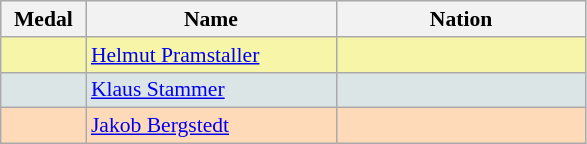<table class=wikitable style="border:1px solid #AAAAAA;font-size:90%">
<tr bgcolor="#E4E4E4">
<th width=50>Medal</th>
<th width=160>Name</th>
<th width=160>Nation</th>
</tr>
<tr bgcolor="#F7F6A8">
<td align="center"></td>
<td><a href='#'>Helmut Pramstaller</a></td>
<td></td>
</tr>
<tr bgcolor="#DCE5E5">
<td align="center"></td>
<td><a href='#'>Klaus Stammer</a></td>
<td></td>
</tr>
<tr bgcolor="#FFDAB9">
<td align="center"></td>
<td><a href='#'>Jakob Bergstedt</a></td>
<td></td>
</tr>
</table>
